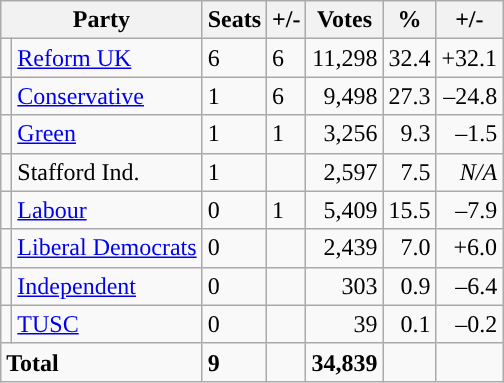<table class="wikitable sortable">
<tr>
<th colspan="2">Party</th>
<th>Seats</th>
<th>+/-</th>
<th>Votes</th>
<th>%</th>
<th>+/-</th>
</tr>
<tr>
<td style="background-color: "></td>
<td><a href='#'>Reform UK</a></td>
<td>6</td>
<td> 6</td>
<td style="text-align:right;">11,298</td>
<td style="text-align:right;">32.4</td>
<td style="text-align:right;">+32.1</td>
</tr>
<tr>
<td style="background-color: "></td>
<td><a href='#'>Conservative</a></td>
<td>1</td>
<td> 6</td>
<td style="text-align:right;">9,498</td>
<td style="text-align:right;">27.3</td>
<td style="text-align:right;">–24.8</td>
</tr>
<tr>
<td style="background-color: "></td>
<td><a href='#'>Green</a></td>
<td>1</td>
<td> 1</td>
<td style="text-align:right;">3,256</td>
<td style="text-align:right;">9.3</td>
<td style="text-align:right;">–1.5</td>
</tr>
<tr>
<td style="background-color: "></td>
<td>Stafford Ind.</td>
<td>1</td>
<td></td>
<td style="text-align:right;">2,597</td>
<td style="text-align:right;">7.5</td>
<td style="text-align:right;"><em>N/A</em></td>
</tr>
<tr>
<td style="background-color: "></td>
<td><a href='#'>Labour</a></td>
<td>0</td>
<td> 1</td>
<td style="text-align:right;">5,409</td>
<td style="text-align:right;">15.5</td>
<td style="text-align:right;">–7.9</td>
</tr>
<tr>
<td style="background-color: "></td>
<td><a href='#'>Liberal Democrats</a></td>
<td>0</td>
<td></td>
<td style="text-align:right;">2,439</td>
<td style="text-align:right;">7.0</td>
<td style="text-align:right;">+6.0</td>
</tr>
<tr>
<td style="background-color: "></td>
<td><a href='#'>Independent</a></td>
<td>0</td>
<td></td>
<td style="text-align:right;">303</td>
<td style="text-align:right;">0.9</td>
<td style="text-align:right;">–6.4</td>
</tr>
<tr>
<td style="background-color: "></td>
<td><a href='#'>TUSC</a></td>
<td>0</td>
<td></td>
<td style="text-align:right;">39</td>
<td style="text-align:right;">0.1</td>
<td style="text-align:right;">–0.2</td>
</tr>
<tr>
<td colspan="2"><strong>Total</strong></td>
<td><strong>9</strong></td>
<td></td>
<td style="text-align:right;"><strong>34,839</strong></td>
<td style="text-align:right;"></td>
<td style="text-align:right;"></td>
</tr>
</table>
